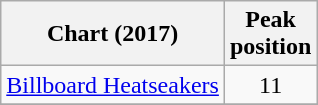<table class="wikitable sortable plainrowheaders">
<tr>
<th scope="col">Chart (2017)</th>
<th scope="col">Peak<br>position</th>
</tr>
<tr>
<td><a href='#'>Billboard Heatseakers</a></td>
<td style="text-align:center;">11</td>
</tr>
<tr>
</tr>
</table>
